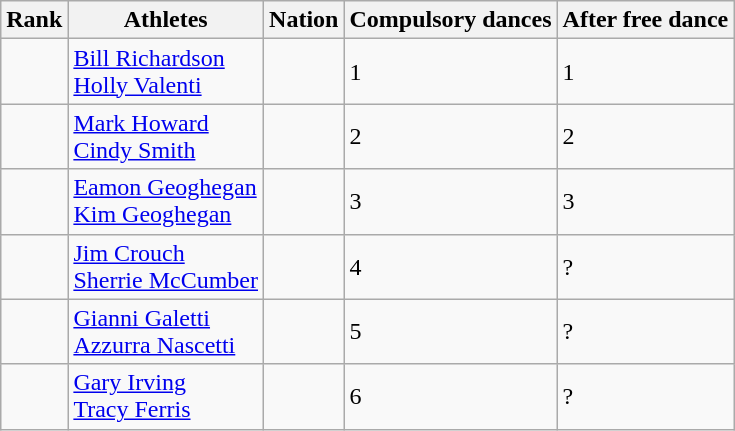<table class="wikitable sortable" style="text-align:left">
<tr>
<th scope=col>Rank</th>
<th scope=col>Athletes</th>
<th scope=col>Nation</th>
<th scope=col>Compulsory dances</th>
<th scope=col>After free dance</th>
</tr>
<tr>
<td></td>
<td align=left><a href='#'>Bill Richardson</a><br><a href='#'>Holly Valenti</a></td>
<td></td>
<td>1</td>
<td>1</td>
</tr>
<tr>
<td></td>
<td align=left><a href='#'>Mark Howard</a><br><a href='#'>Cindy Smith</a></td>
<td></td>
<td>2</td>
<td>2</td>
</tr>
<tr>
<td></td>
<td align=left><a href='#'>Eamon Geoghegan</a><br><a href='#'>Kim Geoghegan</a></td>
<td></td>
<td>3</td>
<td>3</td>
</tr>
<tr>
<td></td>
<td align=left><a href='#'>Jim Crouch</a><br><a href='#'>Sherrie McCumber</a></td>
<td></td>
<td>4</td>
<td>?</td>
</tr>
<tr>
<td></td>
<td align=left><a href='#'>Gianni Galetti</a><br><a href='#'>Azzurra Nascetti</a></td>
<td></td>
<td>5</td>
<td>?</td>
</tr>
<tr>
<td></td>
<td align=left><a href='#'>Gary Irving</a><br><a href='#'>Tracy Ferris</a></td>
<td></td>
<td>6</td>
<td>?</td>
</tr>
</table>
